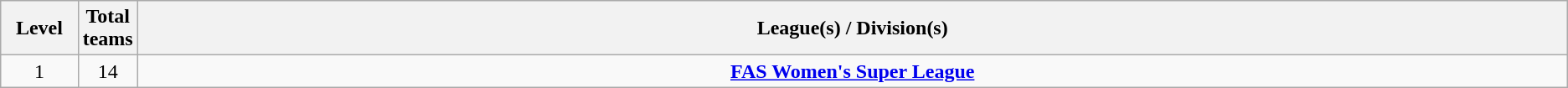<table class="wikitable" style="text-align:center">
<tr>
<th width="5%">Level</th>
<th>Total teams</th>
<th width="95%"><strong>League(s) / Division(s)</strong></th>
</tr>
<tr>
<td>1</td>
<td>14</td>
<td><strong><a href='#'>FAS Women's Super League</a></strong></td>
</tr>
</table>
